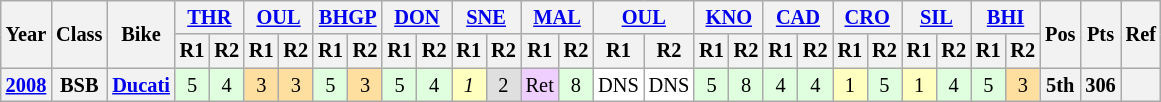<table class="wikitable" style="font-size: 85%; text-align: center">
<tr valign="top">
<th style="vertical-align:middle;" rowspan="2">Year</th>
<th style="vertical-align:middle;" rowspan="2">Class</th>
<th style="vertical-align:middle;" rowspan="2">Bike</th>
<th colspan=2><a href='#'>THR</a> <br></th>
<th colspan=2><a href='#'>OUL</a><br></th>
<th colspan=2><a href='#'>BHGP</a><br></th>
<th colspan=2><a href='#'>DON</a><br></th>
<th colspan=2><a href='#'>SNE</a><br></th>
<th colspan=2><a href='#'>MAL</a><br></th>
<th colspan=2><a href='#'>OUL</a><br></th>
<th colspan=2><a href='#'>KNO</a> <br></th>
<th colspan=2><a href='#'>CAD</a><br></th>
<th colspan=2><a href='#'>CRO</a><br></th>
<th colspan=2><a href='#'>SIL</a><br></th>
<th colspan=2><a href='#'>BHI</a><br></th>
<th style="vertical-align:middle;" rowspan="2">Pos</th>
<th style="vertical-align:middle;" rowspan="2">Pts</th>
<th style="vertical-align:middle;" rowspan="2">Ref</th>
</tr>
<tr>
<th>R1</th>
<th>R2</th>
<th>R1</th>
<th>R2</th>
<th>R1</th>
<th>R2</th>
<th>R1</th>
<th>R2</th>
<th>R1</th>
<th>R2</th>
<th>R1</th>
<th>R2</th>
<th>R1</th>
<th>R2</th>
<th>R1</th>
<th>R2</th>
<th>R1</th>
<th>R2</th>
<th>R1</th>
<th>R2</th>
<th>R1</th>
<th>R2</th>
<th>R1</th>
<th>R2</th>
</tr>
<tr>
<th><a href='#'>2008</a></th>
<th>BSB</th>
<th><a href='#'>Ducati</a></th>
<td style="background:#dfffdf;">5</td>
<td style="background:#dfffdf;">4</td>
<td style="background:#ffdf9f;">3</td>
<td style="background:#ffdf9f;">3</td>
<td style="background:#dfffdf;">5</td>
<td style="background:#ffdf9f;">3</td>
<td style="background:#dfffdf;">5</td>
<td style="background:#dfffdf;">4</td>
<td style="background:#ffffbf;"><em>1</em></td>
<td style="background:#dfdfdf;">2</td>
<td style="background:#efcfff;">Ret</td>
<td style="background:#dfffdf;">8</td>
<td style="background:#ffffff;">DNS</td>
<td style="background:#ffffff;">DNS</td>
<td style="background:#dfffdf;">5</td>
<td style="background:#dfffdf;">8</td>
<td style="background:#dfffdf;">4</td>
<td style="background:#dfffdf;">4</td>
<td style="background:#ffffbf;">1</td>
<td style="background:#dfffdf;">5</td>
<td style="background:#ffffbf;">1</td>
<td style="background:#dfffdf;">4</td>
<td style="background:#dfffdf;">5</td>
<td style="background:#ffdf9f;">3</td>
<th>5th</th>
<th>306</th>
<th></th>
</tr>
</table>
